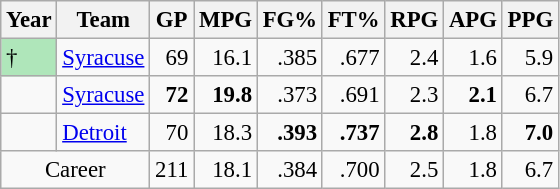<table class="wikitable sortable" style="font-size:95%; text-align:right;">
<tr>
<th>Year</th>
<th>Team</th>
<th>GP</th>
<th>MPG</th>
<th>FG%</th>
<th>FT%</th>
<th>RPG</th>
<th>APG</th>
<th>PPG</th>
</tr>
<tr>
<td style="text-align:left;background:#afe6ba;">†</td>
<td style="text-align:left;"><a href='#'>Syracuse</a></td>
<td>69</td>
<td>16.1</td>
<td>.385</td>
<td>.677</td>
<td>2.4</td>
<td>1.6</td>
<td>5.9</td>
</tr>
<tr>
<td style="text-align:left;"></td>
<td style="text-align:left;"><a href='#'>Syracuse</a></td>
<td><strong>72</strong></td>
<td><strong>19.8</strong></td>
<td>.373</td>
<td>.691</td>
<td>2.3</td>
<td><strong>2.1</strong></td>
<td>6.7</td>
</tr>
<tr>
<td style="text-align:left;"></td>
<td style="text-align:left;"><a href='#'>Detroit</a></td>
<td>70</td>
<td>18.3</td>
<td><strong>.393</strong></td>
<td><strong>.737</strong></td>
<td><strong>2.8</strong></td>
<td>1.8</td>
<td><strong>7.0</strong></td>
</tr>
<tr class="sortbottom">
<td style="text-align:center;" colspan="2">Career</td>
<td>211</td>
<td>18.1</td>
<td>.384</td>
<td>.700</td>
<td>2.5</td>
<td>1.8</td>
<td>6.7</td>
</tr>
</table>
